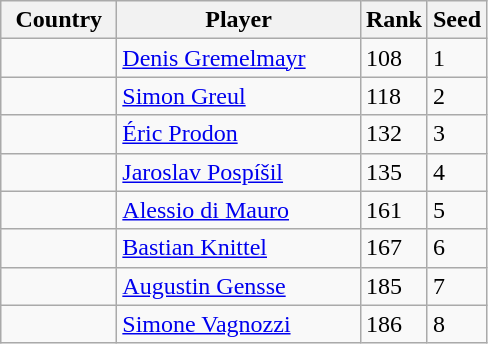<table class="sortable wikitable">
<tr>
<th width="70">Country</th>
<th width="155">Player</th>
<th>Rank</th>
<th>Seed</th>
</tr>
<tr>
<td></td>
<td><a href='#'>Denis Gremelmayr</a></td>
<td>108</td>
<td>1</td>
</tr>
<tr>
<td></td>
<td><a href='#'>Simon Greul</a></td>
<td>118</td>
<td>2</td>
</tr>
<tr>
<td></td>
<td><a href='#'>Éric Prodon</a></td>
<td>132</td>
<td>3</td>
</tr>
<tr>
<td></td>
<td><a href='#'>Jaroslav Pospíšil</a></td>
<td>135</td>
<td>4</td>
</tr>
<tr>
<td></td>
<td><a href='#'>Alessio di Mauro</a></td>
<td>161</td>
<td>5</td>
</tr>
<tr>
<td></td>
<td><a href='#'>Bastian Knittel</a></td>
<td>167</td>
<td>6</td>
</tr>
<tr>
<td></td>
<td><a href='#'>Augustin Gensse</a></td>
<td>185</td>
<td>7</td>
</tr>
<tr>
<td></td>
<td><a href='#'>Simone Vagnozzi</a></td>
<td>186</td>
<td>8</td>
</tr>
</table>
